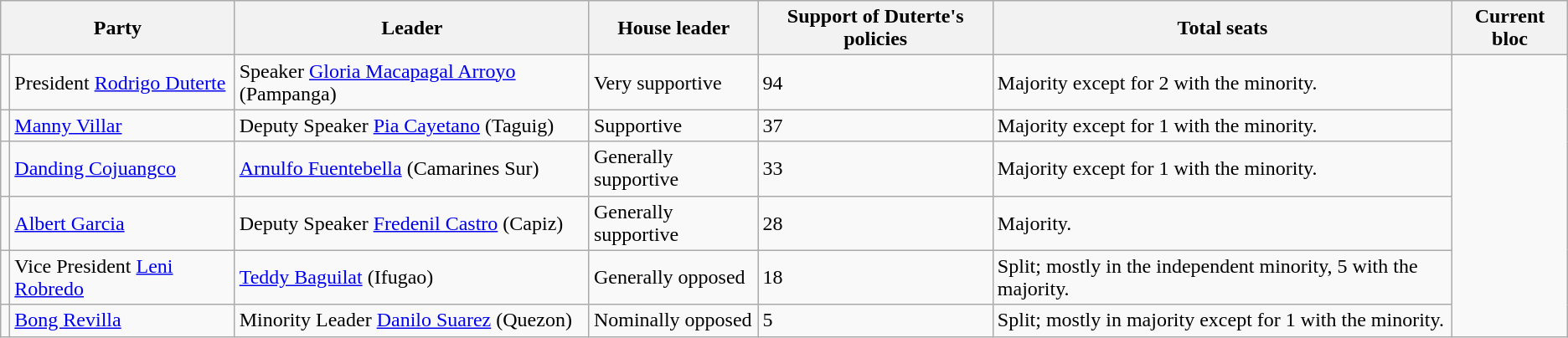<table class="wikitable">
<tr>
<th colspan="2">Party</th>
<th>Leader</th>
<th>House leader</th>
<th>Support of Duterte's policies</th>
<th>Total seats</th>
<th>Current bloc</th>
</tr>
<tr>
<td></td>
<td>President <a href='#'>Rodrigo Duterte</a></td>
<td>Speaker <a href='#'>Gloria Macapagal Arroyo</a> (Pampanga)</td>
<td>Very supportive </td>
<td>94</td>
<td>Majority except for 2 with the minority.</td>
</tr>
<tr>
<td></td>
<td><a href='#'>Manny Villar</a></td>
<td>Deputy Speaker <a href='#'>Pia Cayetano</a> (Taguig)</td>
<td>Supportive</td>
<td>37</td>
<td>Majority except for 1 with the minority.</td>
</tr>
<tr>
<td></td>
<td><a href='#'>Danding Cojuangco</a></td>
<td><a href='#'>Arnulfo Fuentebella</a> (Camarines Sur)</td>
<td>Generally supportive</td>
<td>33</td>
<td>Majority except for 1 with the minority.</td>
</tr>
<tr>
<td></td>
<td><a href='#'>Albert Garcia</a></td>
<td>Deputy Speaker <a href='#'>Fredenil Castro</a> (Capiz)</td>
<td>Generally supportive</td>
<td>28</td>
<td>Majority.</td>
</tr>
<tr>
<td></td>
<td>Vice President <a href='#'>Leni Robredo</a></td>
<td><a href='#'>Teddy Baguilat</a> (Ifugao)</td>
<td>Generally opposed</td>
<td>18</td>
<td>Split; mostly in the independent minority, 5 with the majority.</td>
</tr>
<tr>
<td></td>
<td><a href='#'>Bong Revilla</a></td>
<td>Minority Leader <a href='#'>Danilo Suarez</a> (Quezon)</td>
<td>Nominally opposed</td>
<td>5</td>
<td>Split; mostly in majority except for 1 with the minority.</td>
</tr>
</table>
